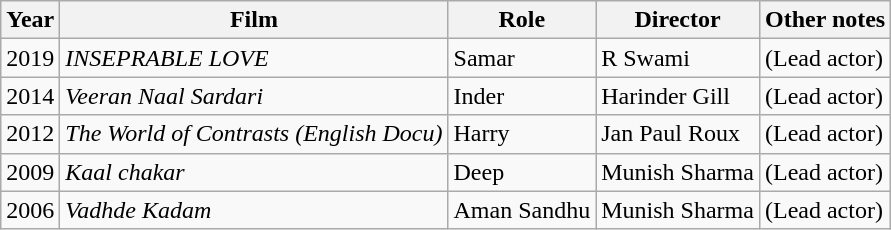<table class="wikitable sortable">
<tr>
<th>Year</th>
<th>Film</th>
<th>Role</th>
<th>Director</th>
<th>Other notes</th>
</tr>
<tr>
<td>2019</td>
<td><em>INSEPRABLE  LOVE </em></td>
<td>Samar</td>
<td>R Swami</td>
<td>(Lead actor)</td>
</tr>
<tr>
<td>2014</td>
<td><em>Veeran Naal Sardari</em></td>
<td>Inder</td>
<td>Harinder Gill</td>
<td>(Lead actor)</td>
</tr>
<tr>
<td>2012</td>
<td><em>The World of Contrasts (English Docu)</em></td>
<td>Harry</td>
<td>Jan Paul Roux</td>
<td>(Lead actor)</td>
</tr>
<tr>
<td>2009</td>
<td><em>Kaal chakar</em></td>
<td>Deep</td>
<td>Munish Sharma</td>
<td>(Lead actor)</td>
</tr>
<tr>
<td>2006</td>
<td><em>Vadhde Kadam</em></td>
<td>Aman Sandhu</td>
<td>Munish Sharma</td>
<td>(Lead actor)</td>
</tr>
</table>
